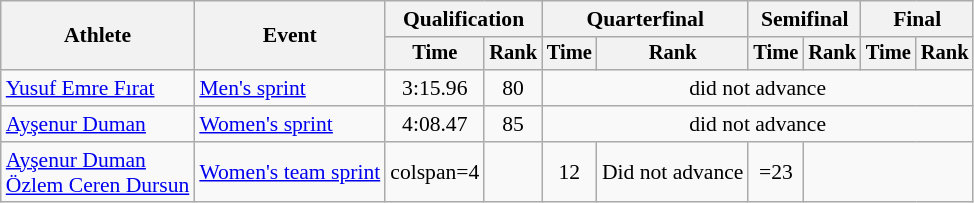<table class=wikitable style=font-size:90%;text-align:center>
<tr>
<th rowspan=2>Athlete</th>
<th rowspan=2>Event</th>
<th colspan=2>Qualification</th>
<th colspan=2>Quarterfinal</th>
<th colspan=2>Semifinal</th>
<th colspan=2>Final</th>
</tr>
<tr style=font-size:95%>
<th>Time</th>
<th>Rank</th>
<th>Time</th>
<th>Rank</th>
<th>Time</th>
<th>Rank</th>
<th>Time</th>
<th>Rank</th>
</tr>
<tr align=center>
<td align=left><a href='#'>Yusuf Emre Fırat</a></td>
<td align=left><a href='#'>Men's sprint</a></td>
<td>3:15.96</td>
<td>80</td>
<td colspan=6>did not advance</td>
</tr>
<tr align=center>
<td align=left><a href='#'>Ayşenur Duman</a></td>
<td align=left><a href='#'>Women's sprint</a></td>
<td>4:08.47</td>
<td>85</td>
<td colspan=6>did not advance</td>
</tr>
<tr align=center>
<td align=left><a href='#'>Ayşenur Duman</a><br><a href='#'>Özlem Ceren Dursun</a></td>
<td align=left><a href='#'>Women's team sprint</a></td>
<td>colspan=4 </td>
<td></td>
<td>12</td>
<td>Did not advance</td>
<td>=23</td>
</tr>
</table>
